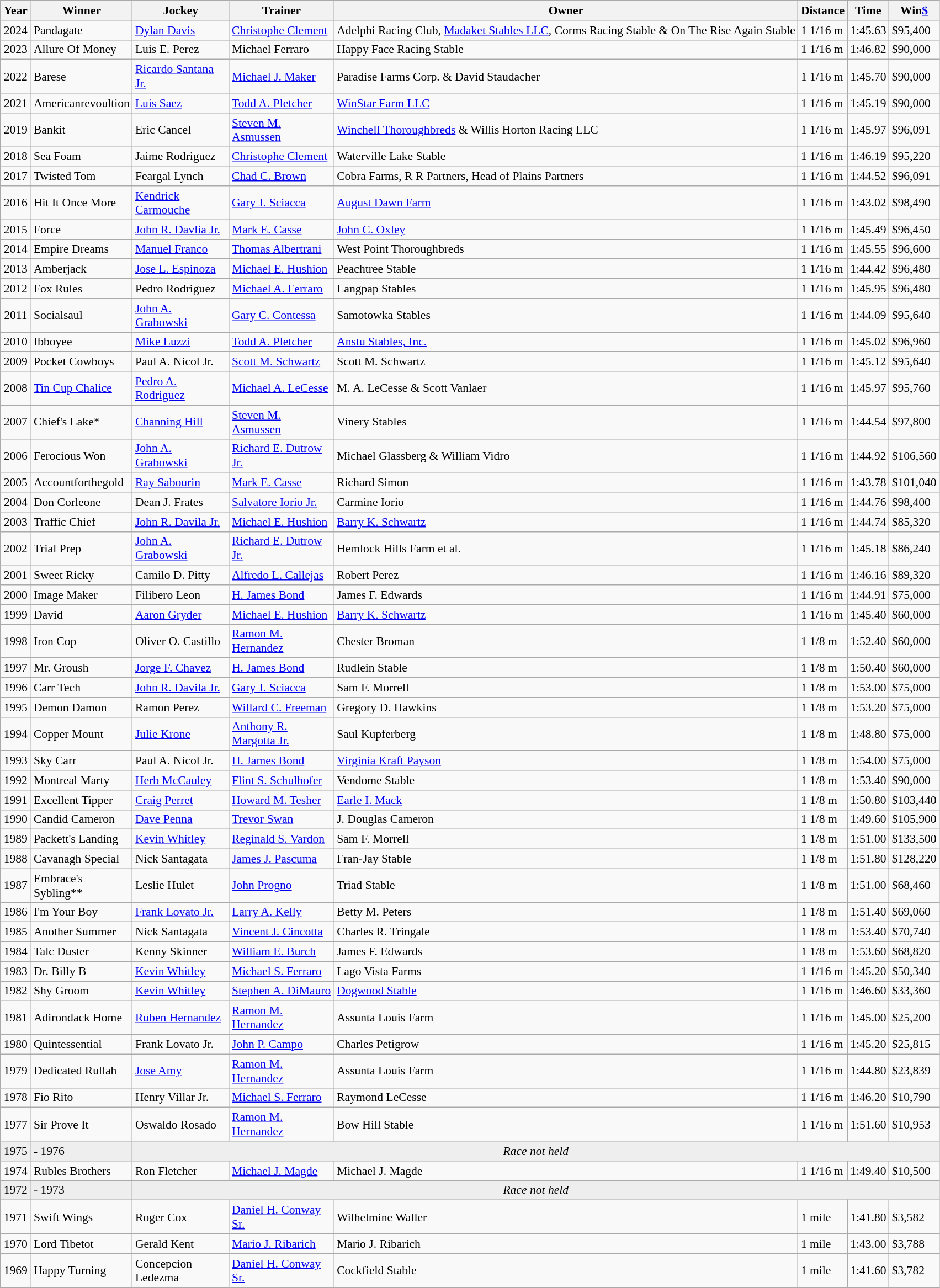<table class="wikitable sortable" style="font-size:90%">
<tr>
<th style="width:30px">Year</th>
<th style="width:110px">Winner</th>
<th style="width:110px">Jockey</th>
<th style="width:120px">Trainer</th>
<th>Owner</th>
<th style="width:35px">Distance</th>
<th style="width:25px">Time</th>
<th style="width:25px">Win<a href='#'>$</a></th>
</tr>
<tr>
<td align=center>2024</td>
<td>Pandagate</td>
<td><a href='#'>Dylan Davis</a></td>
<td><a href='#'>Christophe Clement</a></td>
<td>Adelphi Racing Club, <a href='#'>Madaket Stables LLC</a>, Corms Racing Stable & On The Rise Again Stable</td>
<td>1 1/16 m</td>
<td>1:45.63</td>
<td>$95,400</td>
</tr>
<tr>
<td align=center>2023</td>
<td>Allure Of Money</td>
<td>Luis E. Perez</td>
<td>Michael Ferraro</td>
<td>Happy Face Racing Stable</td>
<td>1 1/16 m</td>
<td>1:46.82</td>
<td>$90,000</td>
</tr>
<tr>
<td align=center>2022</td>
<td>Barese</td>
<td><a href='#'>Ricardo Santana Jr.</a></td>
<td><a href='#'>Michael J. Maker</a></td>
<td>Paradise Farms Corp. & David Staudacher</td>
<td>1 1/16 m</td>
<td>1:45.70</td>
<td>$90,000</td>
</tr>
<tr>
<td align=center>2021</td>
<td>Americanrevoultion</td>
<td><a href='#'>Luis Saez</a></td>
<td><a href='#'>Todd A. Pletcher</a></td>
<td><a href='#'>WinStar Farm LLC</a></td>
<td>1 1/16 m</td>
<td>1:45.19</td>
<td>$90,000</td>
</tr>
<tr>
<td align=center>2019</td>
<td>Bankit</td>
<td>Eric Cancel</td>
<td><a href='#'>Steven M. Asmussen</a></td>
<td><a href='#'>Winchell Thoroughbreds</a> & Willis Horton Racing LLC</td>
<td>1 1/16 m</td>
<td>1:45.97</td>
<td>$96,091</td>
</tr>
<tr>
<td align=center>2018</td>
<td>Sea Foam</td>
<td>Jaime Rodriguez</td>
<td><a href='#'>Christophe Clement</a></td>
<td>Waterville Lake Stable</td>
<td>1 1/16 m</td>
<td>1:46.19</td>
<td>$95,220</td>
</tr>
<tr>
<td align=center>2017</td>
<td>Twisted Tom</td>
<td>Feargal Lynch</td>
<td><a href='#'>Chad C. Brown</a></td>
<td>Cobra Farms, R R Partners, Head of Plains Partners</td>
<td>1 1/16 m</td>
<td>1:44.52</td>
<td>$96,091</td>
</tr>
<tr>
<td align=center>2016</td>
<td>Hit It Once More</td>
<td><a href='#'>Kendrick Carmouche</a></td>
<td><a href='#'>Gary J. Sciacca</a></td>
<td><a href='#'>August Dawn Farm</a></td>
<td>1 1/16 m</td>
<td>1:43.02</td>
<td>$98,490</td>
</tr>
<tr>
<td align=center>2015</td>
<td>Force</td>
<td><a href='#'>John R. Davlia Jr.</a></td>
<td><a href='#'>Mark E. Casse</a></td>
<td><a href='#'>John C. Oxley</a></td>
<td>1 1/16 m</td>
<td>1:45.49</td>
<td>$96,450</td>
</tr>
<tr>
<td align=center>2014</td>
<td>Empire Dreams</td>
<td><a href='#'>Manuel Franco</a></td>
<td><a href='#'>Thomas Albertrani</a></td>
<td>West Point Thoroughbreds</td>
<td>1 1/16 m</td>
<td>1:45.55</td>
<td>$96,600</td>
</tr>
<tr>
<td align=center>2013</td>
<td>Amberjack</td>
<td><a href='#'>Jose L. Espinoza</a></td>
<td><a href='#'>Michael E. Hushion</a></td>
<td>Peachtree Stable</td>
<td>1 1/16 m</td>
<td>1:44.42</td>
<td>$96,480</td>
</tr>
<tr>
<td align=center>2012</td>
<td>Fox Rules</td>
<td>Pedro Rodriguez</td>
<td><a href='#'>Michael A. Ferraro</a></td>
<td>Langpap Stables</td>
<td>1 1/16 m</td>
<td>1:45.95</td>
<td>$96,480</td>
</tr>
<tr>
<td align=center>2011</td>
<td>Socialsaul</td>
<td><a href='#'>John A. Grabowski</a></td>
<td><a href='#'>Gary C. Contessa</a></td>
<td>Samotowka Stables</td>
<td>1 1/16 m</td>
<td>1:44.09</td>
<td>$95,640</td>
</tr>
<tr>
<td align=center>2010</td>
<td>Ibboyee</td>
<td><a href='#'>Mike Luzzi</a></td>
<td><a href='#'>Todd A. Pletcher</a></td>
<td><a href='#'>Anstu Stables, Inc.</a></td>
<td>1 1/16 m</td>
<td>1:45.02</td>
<td>$96,960</td>
</tr>
<tr>
<td align=center>2009</td>
<td>Pocket Cowboys</td>
<td>Paul A. Nicol Jr.</td>
<td><a href='#'>Scott M. Schwartz</a></td>
<td>Scott M. Schwartz</td>
<td>1 1/16 m</td>
<td>1:45.12</td>
<td>$95,640</td>
</tr>
<tr>
<td align=center>2008</td>
<td><a href='#'>Tin Cup Chalice</a></td>
<td><a href='#'>Pedro A. Rodriguez</a></td>
<td><a href='#'>Michael A. LeCesse</a></td>
<td>M. A. LeCesse & Scott Vanlaer</td>
<td>1 1/16 m</td>
<td>1:45.97</td>
<td>$95,760</td>
</tr>
<tr>
<td align=center>2007</td>
<td>Chief's Lake*</td>
<td><a href='#'>Channing Hill</a></td>
<td><a href='#'>Steven M. Asmussen</a></td>
<td>Vinery Stables</td>
<td>1 1/16 m</td>
<td>1:44.54</td>
<td>$97,800</td>
</tr>
<tr>
<td align=center>2006</td>
<td>Ferocious Won</td>
<td><a href='#'>John A. Grabowski</a></td>
<td><a href='#'>Richard E. Dutrow Jr.</a></td>
<td>Michael Glassberg & William Vidro</td>
<td>1 1/16 m</td>
<td>1:44.92</td>
<td>$106,560</td>
</tr>
<tr>
<td align=center>2005</td>
<td>Accountforthegold</td>
<td><a href='#'>Ray Sabourin</a></td>
<td><a href='#'>Mark E. Casse</a></td>
<td>Richard Simon</td>
<td>1 1/16 m</td>
<td>1:43.78</td>
<td>$101,040</td>
</tr>
<tr>
<td align=center>2004</td>
<td>Don Corleone</td>
<td>Dean J. Frates</td>
<td><a href='#'>Salvatore Iorio Jr.</a></td>
<td>Carmine Iorio</td>
<td>1 1/16 m</td>
<td>1:44.76</td>
<td>$98,400</td>
</tr>
<tr>
<td align=center>2003</td>
<td>Traffic Chief</td>
<td><a href='#'>John R. Davila Jr.</a></td>
<td><a href='#'>Michael E. Hushion</a></td>
<td><a href='#'>Barry K. Schwartz</a></td>
<td>1 1/16 m</td>
<td>1:44.74</td>
<td>$85,320</td>
</tr>
<tr>
<td align=center>2002</td>
<td>Trial Prep</td>
<td><a href='#'>John A. Grabowski</a></td>
<td><a href='#'>Richard E. Dutrow Jr.</a></td>
<td>Hemlock Hills Farm et al.</td>
<td>1 1/16 m</td>
<td>1:45.18</td>
<td>$86,240</td>
</tr>
<tr>
<td align=center>2001</td>
<td>Sweet Ricky</td>
<td>Camilo D. Pitty</td>
<td><a href='#'>Alfredo L. Callejas</a></td>
<td>Robert Perez</td>
<td>1 1/16 m</td>
<td>1:46.16</td>
<td>$89,320</td>
</tr>
<tr>
<td align=center>2000</td>
<td>Image Maker</td>
<td>Filibero Leon</td>
<td><a href='#'>H. James Bond</a></td>
<td>James F. Edwards</td>
<td>1 1/16 m</td>
<td>1:44.91</td>
<td>$75,000</td>
</tr>
<tr>
<td align=center>1999</td>
<td>David</td>
<td><a href='#'>Aaron Gryder</a></td>
<td><a href='#'>Michael E. Hushion</a></td>
<td><a href='#'>Barry K. Schwartz</a></td>
<td>1 1/16 m</td>
<td>1:45.40</td>
<td>$60,000</td>
</tr>
<tr>
<td align=center>1998</td>
<td>Iron Cop</td>
<td>Oliver O. Castillo</td>
<td><a href='#'>Ramon M. Hernandez</a></td>
<td>Chester Broman</td>
<td>1 1/8 m</td>
<td>1:52.40</td>
<td>$60,000</td>
</tr>
<tr>
<td align=center>1997</td>
<td>Mr. Groush</td>
<td><a href='#'>Jorge F. Chavez</a></td>
<td><a href='#'>H. James Bond</a></td>
<td>Rudlein Stable</td>
<td>1 1/8 m</td>
<td>1:50.40</td>
<td>$60,000</td>
</tr>
<tr>
<td align=center>1996</td>
<td>Carr Tech</td>
<td><a href='#'>John R. Davila Jr.</a></td>
<td><a href='#'>Gary J. Sciacca</a></td>
<td>Sam F. Morrell</td>
<td>1 1/8 m</td>
<td>1:53.00</td>
<td>$75,000</td>
</tr>
<tr>
<td align=center>1995</td>
<td>Demon Damon</td>
<td>Ramon Perez</td>
<td><a href='#'>Willard C. Freeman</a></td>
<td>Gregory D. Hawkins</td>
<td>1 1/8 m</td>
<td>1:53.20</td>
<td>$75,000</td>
</tr>
<tr>
<td align=center>1994</td>
<td>Copper Mount</td>
<td><a href='#'>Julie Krone</a></td>
<td><a href='#'>Anthony R. Margotta Jr.</a></td>
<td>Saul Kupferberg</td>
<td>1 1/8 m</td>
<td>1:48.80</td>
<td>$75,000</td>
</tr>
<tr>
<td align=center>1993</td>
<td>Sky Carr</td>
<td>Paul A. Nicol Jr.</td>
<td><a href='#'>H. James Bond</a></td>
<td><a href='#'>Virginia Kraft Payson</a></td>
<td>1 1/8 m</td>
<td>1:54.00</td>
<td>$75,000</td>
</tr>
<tr>
<td align=center>1992</td>
<td>Montreal Marty</td>
<td><a href='#'>Herb McCauley</a></td>
<td><a href='#'>Flint S. Schulhofer</a></td>
<td>Vendome Stable</td>
<td>1 1/8 m</td>
<td>1:53.40</td>
<td>$90,000</td>
</tr>
<tr>
<td align=center>1991</td>
<td>Excellent Tipper</td>
<td><a href='#'>Craig Perret</a></td>
<td><a href='#'>Howard M. Tesher</a></td>
<td><a href='#'>Earle I. Mack</a></td>
<td>1 1/8 m</td>
<td>1:50.80</td>
<td>$103,440</td>
</tr>
<tr>
<td align=center>1990</td>
<td>Candid Cameron</td>
<td><a href='#'>Dave Penna</a></td>
<td><a href='#'>Trevor Swan</a></td>
<td>J. Douglas Cameron</td>
<td>1 1/8 m</td>
<td>1:49.60</td>
<td>$105,900</td>
</tr>
<tr>
<td align=center>1989</td>
<td>Packett's Landing</td>
<td><a href='#'>Kevin Whitley</a></td>
<td><a href='#'>Reginald S. Vardon</a></td>
<td>Sam F. Morrell</td>
<td>1 1/8 m</td>
<td>1:51.00</td>
<td>$133,500</td>
</tr>
<tr>
<td align=center>1988</td>
<td>Cavanagh Special</td>
<td>Nick Santagata</td>
<td><a href='#'>James J. Pascuma</a></td>
<td>Fran-Jay Stable</td>
<td>1 1/8 m</td>
<td>1:51.80</td>
<td>$128,220</td>
</tr>
<tr>
<td align=center>1987</td>
<td>Embrace's Sybling**</td>
<td>Leslie Hulet</td>
<td><a href='#'>John Progno</a></td>
<td>Triad Stable</td>
<td>1 1/8 m</td>
<td>1:51.00</td>
<td>$68,460</td>
</tr>
<tr>
<td align=center>1986</td>
<td>I'm Your Boy</td>
<td><a href='#'>Frank Lovato Jr.</a></td>
<td><a href='#'>Larry A. Kelly</a></td>
<td>Betty M. Peters</td>
<td>1 1/8 m</td>
<td>1:51.40</td>
<td>$69,060</td>
</tr>
<tr>
<td align=center>1985</td>
<td>Another Summer</td>
<td>Nick Santagata</td>
<td><a href='#'>Vincent J. Cincotta</a></td>
<td>Charles R. Tringale</td>
<td>1 1/8 m</td>
<td>1:53.40</td>
<td>$70,740</td>
</tr>
<tr>
<td align=center>1984</td>
<td>Talc Duster</td>
<td>Kenny Skinner</td>
<td><a href='#'>William E. Burch</a></td>
<td>James F. Edwards</td>
<td>1 1/8 m</td>
<td>1:53.60</td>
<td>$68,820</td>
</tr>
<tr>
<td align=center>1983</td>
<td>Dr. Billy B</td>
<td><a href='#'>Kevin Whitley</a></td>
<td><a href='#'>Michael S. Ferraro</a></td>
<td>Lago Vista Farms</td>
<td>1 1/16 m</td>
<td>1:45.20</td>
<td>$50,340</td>
</tr>
<tr>
<td align=center>1982</td>
<td>Shy Groom</td>
<td><a href='#'>Kevin Whitley</a></td>
<td><a href='#'>Stephen A. DiMauro</a></td>
<td><a href='#'>Dogwood Stable</a></td>
<td>1 1/16 m</td>
<td>1:46.60</td>
<td>$33,360</td>
</tr>
<tr>
<td align=center>1981</td>
<td>Adirondack Home</td>
<td><a href='#'>Ruben Hernandez</a></td>
<td><a href='#'>Ramon M. Hernandez</a></td>
<td>Assunta Louis Farm</td>
<td>1 1/16 m</td>
<td>1:45.00</td>
<td>$25,200</td>
</tr>
<tr>
<td align=center>1980</td>
<td>Quintessential</td>
<td>Frank Lovato Jr.</td>
<td><a href='#'>John P. Campo</a></td>
<td>Charles Petigrow</td>
<td>1 1/16 m</td>
<td>1:45.20</td>
<td>$25,815</td>
</tr>
<tr>
<td align=center>1979</td>
<td>Dedicated Rullah</td>
<td><a href='#'>Jose Amy</a></td>
<td><a href='#'>Ramon M. Hernandez</a></td>
<td>Assunta Louis Farm</td>
<td>1 1/16 m</td>
<td>1:44.80</td>
<td>$23,839</td>
</tr>
<tr>
<td align=center>1978</td>
<td>Fio Rito</td>
<td>Henry Villar Jr.</td>
<td><a href='#'>Michael S. Ferraro</a></td>
<td>Raymond LeCesse</td>
<td>1 1/16 m</td>
<td>1:46.20</td>
<td>$10,790</td>
</tr>
<tr>
<td align=center>1977</td>
<td>Sir Prove It</td>
<td>Oswaldo Rosado</td>
<td><a href='#'>Ramon M. Hernandez</a></td>
<td>Bow Hill Stable</td>
<td>1 1/16 m</td>
<td>1:51.60</td>
<td>$10,953</td>
</tr>
<tr bgcolor="#eeeeee">
<td align=center>1975</td>
<td>- 1976</td>
<td colspan="7" align="center"><em>Race not held</em></td>
</tr>
<tr>
<td align=center>1974</td>
<td>Rubles Brothers</td>
<td>Ron Fletcher</td>
<td><a href='#'>Michael J. Magde</a></td>
<td>Michael J. Magde</td>
<td>1 1/16 m</td>
<td>1:49.40</td>
<td>$10,500</td>
</tr>
<tr bgcolor="#eeeeee">
<td align=center>1972</td>
<td>- 1973</td>
<td colspan="7" align="center"><em>Race not held</em></td>
</tr>
<tr>
<td align=center>1971</td>
<td>Swift Wings</td>
<td>Roger Cox</td>
<td><a href='#'>Daniel H. Conway Sr.</a></td>
<td>Wilhelmine Waller</td>
<td>1 mile</td>
<td>1:41.80</td>
<td>$3,582</td>
</tr>
<tr>
<td align=center>1970</td>
<td>Lord Tibetot</td>
<td>Gerald Kent</td>
<td><a href='#'>Mario J. Ribarich</a></td>
<td>Mario J. Ribarich</td>
<td>1 mile</td>
<td>1:43.00</td>
<td>$3,788</td>
</tr>
<tr>
<td align=center>1969</td>
<td>Happy Turning</td>
<td>Concepcion Ledezma</td>
<td><a href='#'>Daniel H. Conway Sr.</a></td>
<td>Cockfield Stable</td>
<td>1 mile</td>
<td>1:41.60</td>
<td>$3,782</td>
</tr>
</table>
